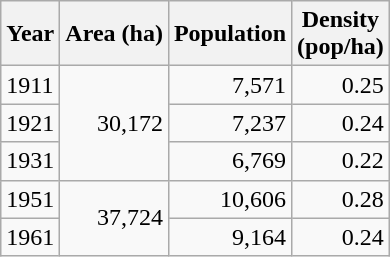<table class="wikitable">
<tr>
<th>Year</th>
<th>Area (ha)<br></th>
<th>Population<br></th>
<th>Density<br>(pop/ha)</th>
</tr>
<tr>
<td>1911</td>
<td style="text-align:right;" rowspan="3">30,172</td>
<td style="text-align:right;">7,571</td>
<td style="text-align:right;">0.25</td>
</tr>
<tr>
<td>1921</td>
<td style="text-align:right;">7,237</td>
<td style="text-align:right;">0.24</td>
</tr>
<tr>
<td>1931</td>
<td style="text-align:right;">6,769</td>
<td style="text-align:right;">0.22</td>
</tr>
<tr>
<td>1951</td>
<td style="text-align:right;" rowspan="2">37,724</td>
<td style="text-align:right;">10,606</td>
<td style="text-align:right;">0.28</td>
</tr>
<tr>
<td>1961</td>
<td style="text-align:right;">9,164</td>
<td style="text-align:right;">0.24</td>
</tr>
</table>
